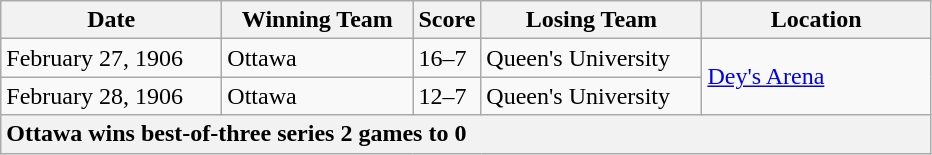<table class="wikitable">
<tr>
<th width="140">Date</th>
<th width="120">Winning Team</th>
<th width="5">Score</th>
<th width="140">Losing Team</th>
<th width="145">Location</th>
</tr>
<tr>
<td>February 27, 1906</td>
<td>Ottawa</td>
<td>16–7</td>
<td>Queen's University</td>
<td rowspan="2"><a href='#'>Dey's Arena</a></td>
</tr>
<tr>
<td>February 28, 1906</td>
<td>Ottawa</td>
<td>12–7</td>
<td>Queen's University</td>
</tr>
<tr>
<th colspan="5" style="text-align:left;">Ottawa wins best-of-three series 2 games to 0</th>
</tr>
</table>
